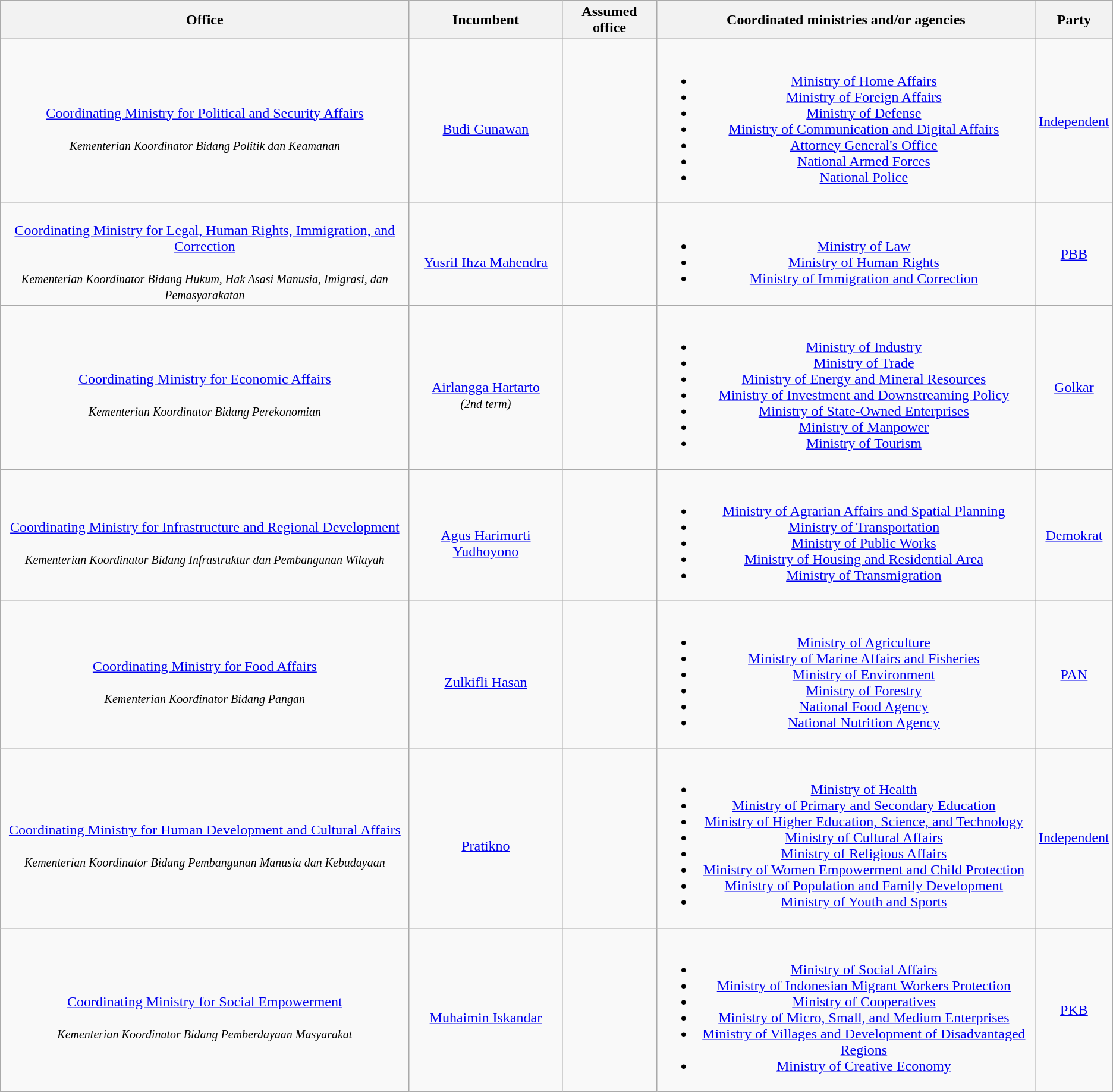<table class="wikitable" style="text-align:center">
<tr>
<th>Office</th>
<th>Incumbent</th>
<th>Assumed office</th>
<th>Coordinated ministries and/or agencies</th>
<th>Party</th>
</tr>
<tr>
<td align="center"><br><a href='#'>Coordinating Ministry for Political and Security Affairs</a><br><br><small><em>Kementerian Koordinator Bidang Politik dan Keamanan</em></small></td>
<td><br><a href='#'>Budi Gunawan</a></td>
<td></td>
<td><br><ul><li><a href='#'>Ministry of Home Affairs</a></li><li><a href='#'>Ministry of Foreign Affairs</a></li><li><a href='#'>Ministry of Defense</a></li><li><a href='#'>Ministry of Communication and Digital Affairs</a></li><li><a href='#'>Attorney General's Office</a></li><li><a href='#'>National Armed Forces</a></li><li><a href='#'>National Police</a></li></ul></td>
<td><a href='#'>Independent</a></td>
</tr>
<tr>
<td align="center"><br><a href='#'>Coordinating Ministry for Legal, Human Rights, Immigration, and Correction</a><br><br><small><em>Kementerian Koordinator Bidang Hukum, Hak Asasi Manusia, Imigrasi, dan Pemasyarakatan</em></small></td>
<td><br><a href='#'>Yusril Ihza Mahendra</a></td>
<td></td>
<td><br><ul><li><a href='#'>Ministry of Law</a></li><li><a href='#'>Ministry of Human Rights</a></li><li><a href='#'>Ministry of Immigration and Correction</a></li></ul></td>
<td><a href='#'>PBB</a></td>
</tr>
<tr>
<td align="center"><br><a href='#'>Coordinating Ministry for Economic Affairs</a><br><br><em><small>Kementerian Koordinator Bidang Perekonomian</small></em></td>
<td><br><a href='#'>Airlangga Hartarto</a><br><small><em>(2nd term)</em></small></td>
<td></td>
<td><br><ul><li><a href='#'>Ministry of Industry</a></li><li><a href='#'>Ministry of Trade</a></li><li><a href='#'>Ministry of Energy and Mineral Resources</a></li><li><a href='#'>Ministry of Investment and Downstreaming Policy</a></li><li><a href='#'>Ministry of State-Owned Enterprises</a></li><li><a href='#'>Ministry of Manpower</a></li><li><a href='#'>Ministry of Tourism</a></li></ul></td>
<td><a href='#'>Golkar</a></td>
</tr>
<tr>
<td align="center"><br><a href='#'>Coordinating Ministry for Infrastructure and Regional Development</a><br><br><small><em>Kementerian Koordinator Bidang Infrastruktur dan Pembangunan Wilayah</em></small></td>
<td><br><a href='#'>Agus Harimurti Yudhoyono</a></td>
<td></td>
<td><br><ul><li><a href='#'>Ministry of Agrarian Affairs and Spatial Planning</a></li><li><a href='#'>Ministry of Transportation</a></li><li><a href='#'>Ministry of Public Works</a></li><li><a href='#'>Ministry of Housing and Residential Area</a></li><li><a href='#'>Ministry of Transmigration</a></li></ul></td>
<td><a href='#'>Demokrat</a></td>
</tr>
<tr>
<td align="center"><br><a href='#'>Coordinating Ministry for Food Affairs</a><br><br><small><em>Kementerian Koordinator Bidang Pangan</em></small></td>
<td><br><a href='#'>Zulkifli Hasan</a></td>
<td></td>
<td><br><ul><li><a href='#'>Ministry of Agriculture</a></li><li><a href='#'>Ministry of Marine Affairs and Fisheries</a></li><li><a href='#'>Ministry of Environment</a></li><li><a href='#'>Ministry of Forestry</a></li><li><a href='#'>National Food Agency</a></li><li><a href='#'>National Nutrition Agency</a></li></ul></td>
<td><a href='#'>PAN</a></td>
</tr>
<tr>
<td align="center"><br><a href='#'>Coordinating Ministry for Human Development and Cultural Affairs</a><br><br><small><em>Kementerian Koordinator Bidang Pembangunan Manusia dan Kebudayaan</em></small></td>
<td><br><a href='#'>Pratikno</a></td>
<td></td>
<td><br><ul><li><a href='#'>Ministry of Health</a></li><li><a href='#'>Ministry of Primary and Secondary Education</a></li><li><a href='#'>Ministry of Higher Education, Science, and Technology</a></li><li><a href='#'>Ministry of Cultural Affairs</a></li><li><a href='#'>Ministry of Religious Affairs</a></li><li><a href='#'>Ministry of Women Empowerment and Child Protection</a></li><li><a href='#'>Ministry of Population and Family Development</a></li><li><a href='#'>Ministry of Youth and Sports</a></li></ul></td>
<td><a href='#'>Independent</a></td>
</tr>
<tr>
<td align="center"><br><a href='#'>Coordinating Ministry for Social Empowerment</a><br><br><small><em>Kementerian Koordinator Bidang Pemberdayaan Masyarakat</em></small></td>
<td><br><a href='#'>Muhaimin Iskandar</a></td>
<td></td>
<td><br><ul><li><a href='#'>Ministry of Social Affairs</a></li><li><a href='#'>Ministry of Indonesian Migrant Workers Protection</a></li><li><a href='#'>Ministry of Cooperatives</a></li><li><a href='#'>Ministry of Micro, Small, and Medium Enterprises</a></li><li><a href='#'>Ministry of Villages and Development of Disadvantaged Regions</a></li><li><a href='#'>Ministry of Creative Economy</a></li></ul></td>
<td><a href='#'>PKB</a></td>
</tr>
</table>
